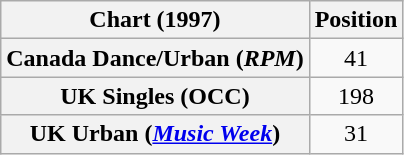<table class="wikitable sortable plainrowheaders" style="text-align:center">
<tr>
<th>Chart (1997)</th>
<th>Position</th>
</tr>
<tr>
<th scope="row">Canada Dance/Urban (<em>RPM</em>)</th>
<td>41</td>
</tr>
<tr>
<th scope="row">UK Singles (OCC)</th>
<td>198</td>
</tr>
<tr>
<th scope="row">UK Urban (<em><a href='#'>Music Week</a></em>)</th>
<td>31</td>
</tr>
</table>
